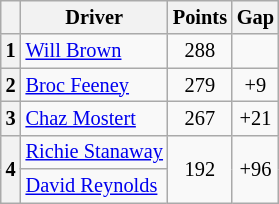<table class="wikitable" style="font-size: 85%;">
<tr>
<th scope="col"></th>
<th scope="col">Driver</th>
<th scope="col">Points</th>
<th scope="col">Gap</th>
</tr>
<tr>
<th align="center">1</th>
<td> <a href='#'>Will Brown</a></td>
<td align="center">288</td>
<td align="center"></td>
</tr>
<tr>
<th align="center">2</th>
<td> <a href='#'>Broc Feeney</a></td>
<td align="center">279</td>
<td align="center">+9</td>
</tr>
<tr>
<th align="center">3</th>
<td> <a href='#'>Chaz Mostert</a></td>
<td align="center">267</td>
<td align="center">+21</td>
</tr>
<tr>
<th rowspan=2 align="center">4</th>
<td> <a href='#'>Richie Stanaway</a></td>
<td rowspan=2 align="center">192</td>
<td rowspan=2 align="center">+96</td>
</tr>
<tr>
<td> <a href='#'>David Reynolds</a></td>
</tr>
</table>
